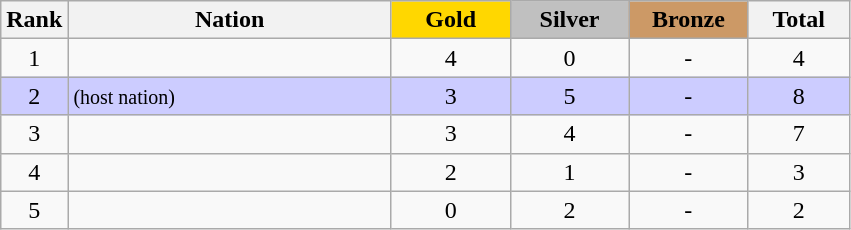<table class="wikitable sortable plainrowheaders" style="text-align:center;max-width: 15cm; width: 100%">
<tr>
<th scope="col" style="width:4%">Rank</th>
<th scope="col">Nation</th>
<th scope="col" style="background-color:gold; width:14%;">Gold</th>
<th scope="col" style="background-color:silver; width:14%;">Silver</th>
<th scope="col" style="background-color:#cc9966; width:14%;">Bronze</th>
<th scope="col" style="width:12%;">Total</th>
</tr>
<tr>
<td>1</td>
<td align=left></td>
<td>4</td>
<td>0</td>
<td>-</td>
<td>4</td>
</tr>
<tr style="background:#ccccff">
<td>2</td>
<td align=left> <small>(host nation)</small></td>
<td>3</td>
<td>5</td>
<td>-</td>
<td>8</td>
</tr>
<tr>
<td>3</td>
<td align=left></td>
<td>3</td>
<td>4</td>
<td>-</td>
<td>7</td>
</tr>
<tr>
<td>4</td>
<td align=left></td>
<td>2</td>
<td>1</td>
<td>-</td>
<td>3</td>
</tr>
<tr>
<td>5</td>
<td align=left></td>
<td>0</td>
<td>2</td>
<td>-</td>
<td>2</td>
</tr>
</table>
